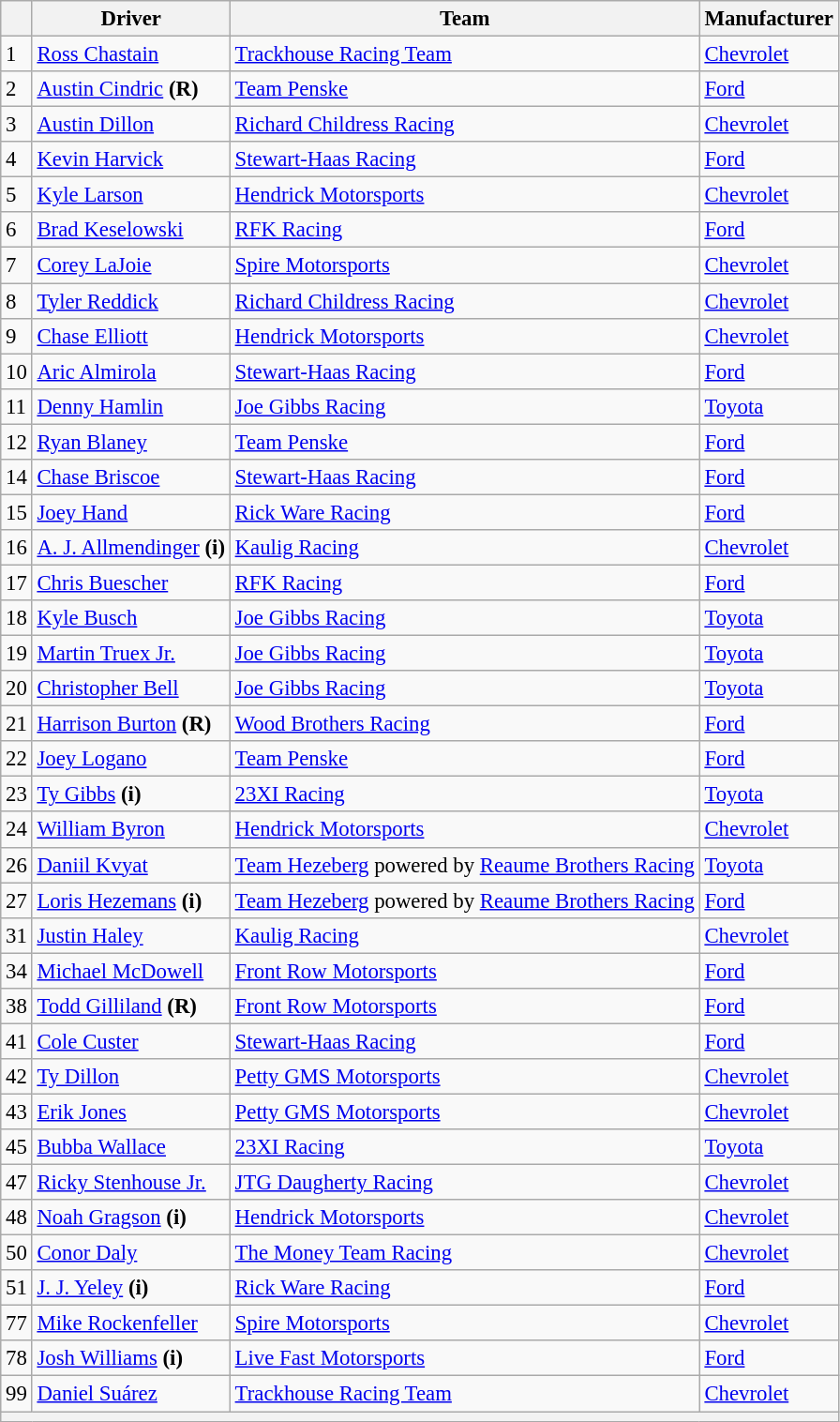<table class="wikitable" style="font-size:95%">
<tr>
<th></th>
<th>Driver</th>
<th>Team</th>
<th>Manufacturer</th>
</tr>
<tr>
<td>1</td>
<td><a href='#'>Ross Chastain</a></td>
<td><a href='#'>Trackhouse Racing Team</a></td>
<td><a href='#'>Chevrolet</a></td>
</tr>
<tr>
<td>2</td>
<td><a href='#'>Austin Cindric</a> <strong>(R)</strong></td>
<td><a href='#'>Team Penske</a></td>
<td><a href='#'>Ford</a></td>
</tr>
<tr>
<td>3</td>
<td><a href='#'>Austin Dillon</a></td>
<td><a href='#'>Richard Childress Racing</a></td>
<td><a href='#'>Chevrolet</a></td>
</tr>
<tr>
<td>4</td>
<td><a href='#'>Kevin Harvick</a></td>
<td><a href='#'>Stewart-Haas Racing</a></td>
<td><a href='#'>Ford</a></td>
</tr>
<tr>
<td>5</td>
<td><a href='#'>Kyle Larson</a></td>
<td><a href='#'>Hendrick Motorsports</a></td>
<td><a href='#'>Chevrolet</a></td>
</tr>
<tr>
<td>6</td>
<td><a href='#'>Brad Keselowski</a></td>
<td><a href='#'>RFK Racing</a></td>
<td><a href='#'>Ford</a></td>
</tr>
<tr>
<td>7</td>
<td><a href='#'>Corey LaJoie</a></td>
<td><a href='#'>Spire Motorsports</a></td>
<td><a href='#'>Chevrolet</a></td>
</tr>
<tr>
<td>8</td>
<td><a href='#'>Tyler Reddick</a></td>
<td><a href='#'>Richard Childress Racing</a></td>
<td><a href='#'>Chevrolet</a></td>
</tr>
<tr>
<td>9</td>
<td><a href='#'>Chase Elliott</a></td>
<td><a href='#'>Hendrick Motorsports</a></td>
<td><a href='#'>Chevrolet</a></td>
</tr>
<tr>
<td>10</td>
<td><a href='#'>Aric Almirola</a></td>
<td><a href='#'>Stewart-Haas Racing</a></td>
<td><a href='#'>Ford</a></td>
</tr>
<tr>
<td>11</td>
<td><a href='#'>Denny Hamlin</a></td>
<td><a href='#'>Joe Gibbs Racing</a></td>
<td><a href='#'>Toyota</a></td>
</tr>
<tr>
<td>12</td>
<td><a href='#'>Ryan Blaney</a></td>
<td><a href='#'>Team Penske</a></td>
<td><a href='#'>Ford</a></td>
</tr>
<tr>
<td>14</td>
<td><a href='#'>Chase Briscoe</a></td>
<td><a href='#'>Stewart-Haas Racing</a></td>
<td><a href='#'>Ford</a></td>
</tr>
<tr>
<td>15</td>
<td><a href='#'>Joey Hand</a></td>
<td><a href='#'>Rick Ware Racing</a></td>
<td><a href='#'>Ford</a></td>
</tr>
<tr>
<td>16</td>
<td nowrap><a href='#'>A. J. Allmendinger</a> <strong>(i)</strong></td>
<td><a href='#'>Kaulig Racing</a></td>
<td><a href='#'>Chevrolet</a></td>
</tr>
<tr>
<td>17</td>
<td><a href='#'>Chris Buescher</a></td>
<td><a href='#'>RFK Racing</a></td>
<td><a href='#'>Ford</a></td>
</tr>
<tr>
<td>18</td>
<td><a href='#'>Kyle Busch</a></td>
<td><a href='#'>Joe Gibbs Racing</a></td>
<td><a href='#'>Toyota</a></td>
</tr>
<tr>
<td>19</td>
<td><a href='#'>Martin Truex Jr.</a></td>
<td><a href='#'>Joe Gibbs Racing</a></td>
<td><a href='#'>Toyota</a></td>
</tr>
<tr>
<td>20</td>
<td><a href='#'>Christopher Bell</a></td>
<td><a href='#'>Joe Gibbs Racing</a></td>
<td><a href='#'>Toyota</a></td>
</tr>
<tr>
<td>21</td>
<td><a href='#'>Harrison Burton</a> <strong>(R)</strong></td>
<td><a href='#'>Wood Brothers Racing</a></td>
<td><a href='#'>Ford</a></td>
</tr>
<tr>
<td>22</td>
<td><a href='#'>Joey Logano</a></td>
<td><a href='#'>Team Penske</a></td>
<td><a href='#'>Ford</a></td>
</tr>
<tr>
<td>23</td>
<td><a href='#'>Ty Gibbs</a> <strong>(i)</strong></td>
<td><a href='#'>23XI Racing</a></td>
<td><a href='#'>Toyota</a></td>
</tr>
<tr>
<td>24</td>
<td><a href='#'>William Byron</a></td>
<td><a href='#'>Hendrick Motorsports</a></td>
<td><a href='#'>Chevrolet</a></td>
</tr>
<tr>
<td>26</td>
<td><a href='#'>Daniil Kvyat</a></td>
<td><a href='#'>Team Hezeberg</a> powered by <a href='#'>Reaume Brothers Racing</a></td>
<td><a href='#'>Toyota</a></td>
</tr>
<tr>
<td>27</td>
<td><a href='#'>Loris Hezemans</a> <strong>(i)</strong></td>
<td nowrap><a href='#'>Team Hezeberg</a> powered by <a href='#'>Reaume Brothers Racing</a></td>
<td><a href='#'>Ford</a></td>
</tr>
<tr>
<td>31</td>
<td><a href='#'>Justin Haley</a></td>
<td><a href='#'>Kaulig Racing</a></td>
<td><a href='#'>Chevrolet</a></td>
</tr>
<tr>
<td>34</td>
<td><a href='#'>Michael McDowell</a></td>
<td><a href='#'>Front Row Motorsports</a></td>
<td><a href='#'>Ford</a></td>
</tr>
<tr>
<td>38</td>
<td><a href='#'>Todd Gilliland</a> <strong>(R)</strong></td>
<td><a href='#'>Front Row Motorsports</a></td>
<td><a href='#'>Ford</a></td>
</tr>
<tr>
<td>41</td>
<td><a href='#'>Cole Custer</a></td>
<td><a href='#'>Stewart-Haas Racing</a></td>
<td><a href='#'>Ford</a></td>
</tr>
<tr>
<td>42</td>
<td><a href='#'>Ty Dillon</a></td>
<td><a href='#'>Petty GMS Motorsports</a></td>
<td><a href='#'>Chevrolet</a></td>
</tr>
<tr>
<td>43</td>
<td><a href='#'>Erik Jones</a></td>
<td><a href='#'>Petty GMS Motorsports</a></td>
<td><a href='#'>Chevrolet</a></td>
</tr>
<tr>
<td>45</td>
<td><a href='#'>Bubba Wallace</a></td>
<td><a href='#'>23XI Racing</a></td>
<td><a href='#'>Toyota</a></td>
</tr>
<tr>
<td>47</td>
<td><a href='#'>Ricky Stenhouse Jr.</a></td>
<td><a href='#'>JTG Daugherty Racing</a></td>
<td><a href='#'>Chevrolet</a></td>
</tr>
<tr>
<td>48</td>
<td><a href='#'>Noah Gragson</a> <strong>(i)</strong></td>
<td><a href='#'>Hendrick Motorsports</a></td>
<td><a href='#'>Chevrolet</a></td>
</tr>
<tr>
<td>50</td>
<td><a href='#'>Conor Daly</a></td>
<td><a href='#'>The Money Team Racing</a></td>
<td><a href='#'>Chevrolet</a></td>
</tr>
<tr>
<td>51</td>
<td><a href='#'>J. J. Yeley</a> <strong>(i)</strong></td>
<td><a href='#'>Rick Ware Racing</a></td>
<td><a href='#'>Ford</a></td>
</tr>
<tr>
<td>77</td>
<td><a href='#'>Mike Rockenfeller</a></td>
<td><a href='#'>Spire Motorsports</a></td>
<td><a href='#'>Chevrolet</a></td>
</tr>
<tr>
<td>78</td>
<td><a href='#'>Josh Williams</a> <strong>(i)</strong></td>
<td><a href='#'>Live Fast Motorsports</a></td>
<td><a href='#'>Ford</a></td>
</tr>
<tr>
<td>99</td>
<td><a href='#'>Daniel Suárez</a></td>
<td><a href='#'>Trackhouse Racing Team</a></td>
<td><a href='#'>Chevrolet</a></td>
</tr>
<tr>
<th colspan="4"></th>
</tr>
</table>
